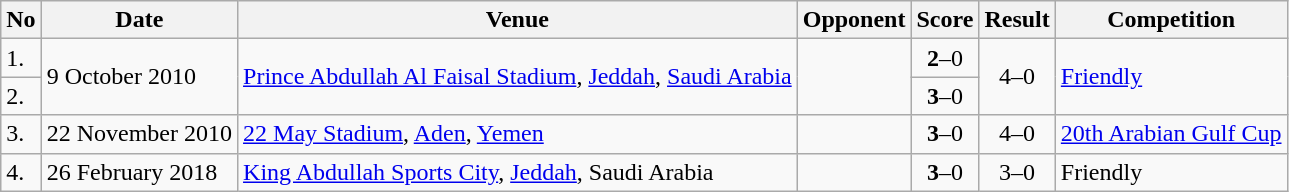<table class="wikitable" style="font-size:100%;">
<tr>
<th>No</th>
<th>Date</th>
<th>Venue</th>
<th>Opponent</th>
<th>Score</th>
<th>Result</th>
<th>Competition</th>
</tr>
<tr>
<td>1.</td>
<td rowspan="2">9 October 2010</td>
<td rowspan="2"><a href='#'>Prince Abdullah Al Faisal Stadium</a>, <a href='#'>Jeddah</a>, <a href='#'>Saudi Arabia</a></td>
<td rowspan="2"></td>
<td align=center><strong>2</strong>–0</td>
<td rowspan="2" style="text-align:center">4–0</td>
<td rowspan="2"><a href='#'>Friendly</a></td>
</tr>
<tr>
<td>2.</td>
<td align=center><strong>3</strong>–0</td>
</tr>
<tr>
<td>3.</td>
<td>22 November 2010</td>
<td><a href='#'>22 May Stadium</a>, <a href='#'>Aden</a>, <a href='#'>Yemen</a></td>
<td></td>
<td align=center><strong>3</strong>–0</td>
<td align=center>4–0</td>
<td><a href='#'>20th Arabian Gulf Cup</a></td>
</tr>
<tr>
<td>4.</td>
<td>26 February 2018</td>
<td><a href='#'>King Abdullah Sports City</a>, <a href='#'>Jeddah</a>, Saudi Arabia</td>
<td></td>
<td align=center><strong>3</strong>–0</td>
<td align=center>3–0</td>
<td>Friendly</td>
</tr>
</table>
